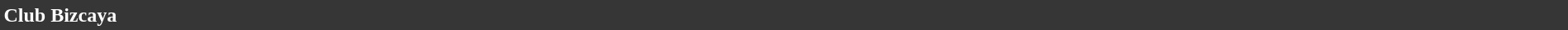<table style="width: 100%; background:#363636; color:white;">
<tr>
<td><strong>Club Bizcaya</strong></td>
</tr>
</table>
